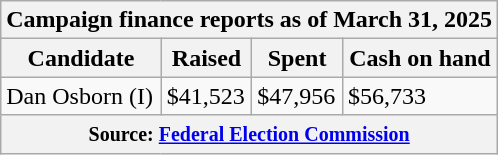<table class="wikitable sortable">
<tr>
<th colspan=4>Campaign finance reports as of March 31, 2025</th>
</tr>
<tr style="text-align:center;">
<th>Candidate</th>
<th>Raised</th>
<th>Spent</th>
<th>Cash on hand</th>
</tr>
<tr>
<td>Dan Osborn (I)</td>
<td>$41,523</td>
<td>$47,956</td>
<td>$56,733</td>
</tr>
<tr>
<th colspan="4"><small>Source: <a href='#'>Federal Election Commission</a></small></th>
</tr>
</table>
